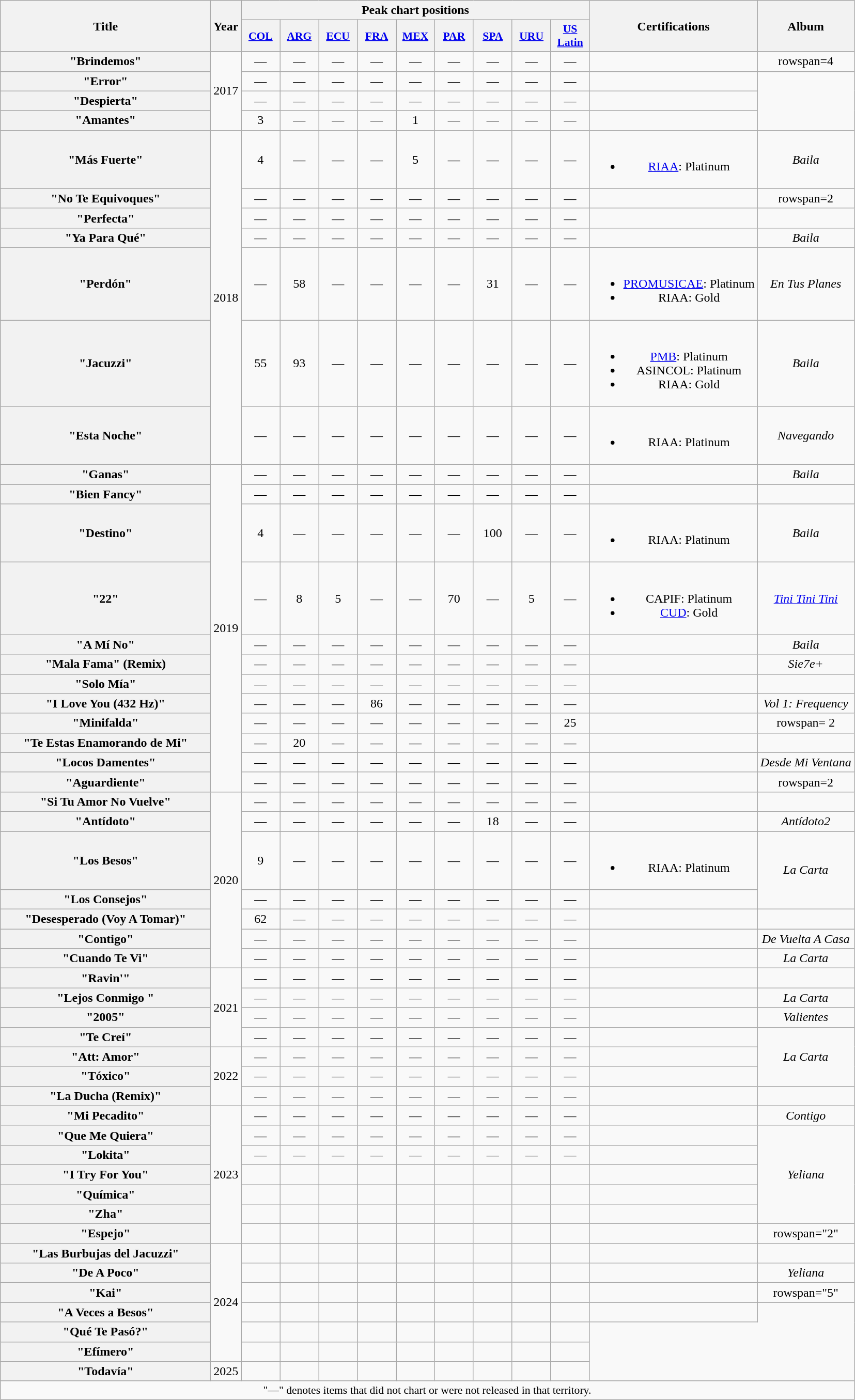<table class="wikitable plainrowheaders" style="text-align:center;">
<tr>
<th scope="col" rowspan="2" style="width:16.5em;">Title</th>
<th scope="col" rowspan="2" style="width:1em;">Year</th>
<th colspan="9">Peak chart positions</th>
<th scope="col" rowspan="2">Certifications</th>
<th scope="col" rowspan="2">Album</th>
</tr>
<tr>
<th scope="col" style="width:3em;font-size:90%;"><a href='#'>COL</a><br></th>
<th scope="col" style="width:3em;font-size:90%;"><a href='#'>ARG</a><br></th>
<th scope="col" style="width:3em;font-size:90%;"><a href='#'>ECU</a><br></th>
<th scope="col" style="width:3em;font-size:90%;"><a href='#'>FRA</a><br></th>
<th scope="col" style="width:3em;font-size:90%;"><a href='#'>MEX</a><br></th>
<th scope="col" style="width:3em;font-size:90%;"><a href='#'>PAR</a><br></th>
<th scope="col" style="width:3em;font-size:90%;"><a href='#'>SPA</a><br></th>
<th scope="col" style="width:3em;font-size:90%;"><a href='#'>URU</a><br></th>
<th scope="col" style="width:3em;font-size:90%;"><a href='#'>US<br>Latin</a><br></th>
</tr>
<tr>
<th scope="row">"Brindemos"</th>
<td rowspan="4">2017</td>
<td>—</td>
<td>—</td>
<td>—</td>
<td>—</td>
<td>—</td>
<td>—</td>
<td>—</td>
<td>—</td>
<td>—</td>
<td></td>
<td>rowspan=4 </td>
</tr>
<tr>
<th scope="row">"Error"</th>
<td>—</td>
<td>—</td>
<td>—</td>
<td>—</td>
<td>—</td>
<td>—</td>
<td>—</td>
<td>—</td>
<td>—</td>
<td></td>
</tr>
<tr>
<th scope="row">"Despierta"</th>
<td>—</td>
<td>—</td>
<td>—</td>
<td>—</td>
<td>—</td>
<td>—</td>
<td>—</td>
<td>—</td>
<td>—</td>
<td></td>
</tr>
<tr>
<th scope="row">"Amantes"<br></th>
<td>3</td>
<td>—</td>
<td>—</td>
<td>—</td>
<td>1</td>
<td>—</td>
<td>—</td>
<td>—</td>
<td>—</td>
<td></td>
</tr>
<tr>
<th scope="row">"Más Fuerte"</th>
<td rowspan="7">2018</td>
<td>4</td>
<td>—</td>
<td>—</td>
<td>—</td>
<td>5</td>
<td>—</td>
<td>—</td>
<td>—</td>
<td>—</td>
<td><br><ul><li><a href='#'>RIAA</a>: Platinum </li></ul></td>
<td><em>Baila</em></td>
</tr>
<tr>
<th scope="row">"No Te Equivoques"<br></th>
<td>—</td>
<td>—</td>
<td>—</td>
<td>—</td>
<td>—</td>
<td>—</td>
<td>—</td>
<td>—</td>
<td>—</td>
<td></td>
<td>rowspan=2 </td>
</tr>
<tr>
<th scope="row">"Perfecta"<br></th>
<td>—</td>
<td>—</td>
<td>—</td>
<td>—</td>
<td>—</td>
<td>—</td>
<td>—</td>
<td>—</td>
<td>—</td>
<td></td>
</tr>
<tr>
<th scope="row">"Ya Para Qué"</th>
<td>—</td>
<td>—</td>
<td>—</td>
<td>—</td>
<td>—</td>
<td>—</td>
<td>—</td>
<td>—</td>
<td>—</td>
<td></td>
<td><em>Baila</em></td>
</tr>
<tr>
<th scope="row">"Perdón"<br></th>
<td>—</td>
<td>58</td>
<td>—</td>
<td>—</td>
<td>—</td>
<td>—</td>
<td>31</td>
<td>—</td>
<td>—</td>
<td><br><ul><li><a href='#'>PROMUSICAE</a>: Platinum</li><li>RIAA: Gold </li></ul></td>
<td><em>En Tus Planes</em></td>
</tr>
<tr>
<th scope="row">"Jacuzzi"<br></th>
<td>55</td>
<td>93</td>
<td>—</td>
<td>—</td>
<td>—</td>
<td>—</td>
<td>—</td>
<td>—</td>
<td>—</td>
<td><br><ul><li><a href='#'>PMB</a>: Platinum</li><li>ASINCOL: Platinum</li><li>RIAA: Gold </li></ul></td>
<td><em>Baila</em></td>
</tr>
<tr>
<th scope="row">"Esta Noche"<br></th>
<td>—</td>
<td>—</td>
<td>—</td>
<td>—</td>
<td>—</td>
<td>—</td>
<td>—</td>
<td>—</td>
<td>—</td>
<td><br><ul><li>RIAA: Platinum </li></ul></td>
<td><em>Navegando</em></td>
</tr>
<tr>
<th scope="row">"Ganas"</th>
<td rowspan="12">2019</td>
<td>—</td>
<td>—</td>
<td>—</td>
<td>—</td>
<td>—</td>
<td>—</td>
<td>—</td>
<td>—</td>
<td>—</td>
<td></td>
<td><em>Baila</em></td>
</tr>
<tr>
<th scope="row">"Bien Fancy"<br></th>
<td>—</td>
<td>—</td>
<td>—</td>
<td>—</td>
<td>—</td>
<td>—</td>
<td>—</td>
<td>—</td>
<td>—</td>
<td></td>
<td></td>
</tr>
<tr>
<th scope="row">"Destino"<br></th>
<td>4</td>
<td>—</td>
<td>—</td>
<td>—</td>
<td>—</td>
<td>—</td>
<td>100</td>
<td>—</td>
<td>—</td>
<td><br><ul><li>RIAA: Platinum </li></ul></td>
<td><em>Baila</em></td>
</tr>
<tr>
<th scope="row">"22"<br></th>
<td>—</td>
<td>8</td>
<td>5</td>
<td>—</td>
<td>—</td>
<td>70</td>
<td>—</td>
<td>5</td>
<td>—</td>
<td><br><ul><li>CAPIF: Platinum</li><li><a href='#'>CUD</a>: Gold</li></ul></td>
<td><em><a href='#'>Tini Tini Tini</a></em></td>
</tr>
<tr>
<th scope="row">"A Mí No"</th>
<td>—</td>
<td>—</td>
<td>—</td>
<td>—</td>
<td>—</td>
<td>—</td>
<td>—</td>
<td>—</td>
<td>—</td>
<td></td>
<td><em>Baila</em></td>
</tr>
<tr>
<th scope="row">"Mala Fama" (Remix)<br></th>
<td>—</td>
<td>—</td>
<td>—</td>
<td>—</td>
<td>—</td>
<td>—</td>
<td>—</td>
<td>—</td>
<td>—</td>
<td></td>
<td><em>Sie7e+</em></td>
</tr>
<tr>
<th scope="row">"Solo Mía" <br></th>
<td>—</td>
<td>—</td>
<td>—</td>
<td>—</td>
<td>—</td>
<td>—</td>
<td>—</td>
<td>—</td>
<td>—</td>
<td></td>
<td></td>
</tr>
<tr>
<th scope="row">"I Love You (432 Hz)" <br></th>
<td>—</td>
<td>—</td>
<td>—</td>
<td>86</td>
<td>—</td>
<td>—</td>
<td>—</td>
<td>—</td>
<td>—</td>
<td></td>
<td><em>Vol 1: Frequency</em></td>
</tr>
<tr>
<th scope="row">"Minifalda" <br></th>
<td>—</td>
<td>—</td>
<td>—</td>
<td>—</td>
<td>—</td>
<td>—</td>
<td>—</td>
<td>—</td>
<td>25</td>
<td></td>
<td>rowspan= 2 </td>
</tr>
<tr>
<th scope="row">"Te Estas Enamorando de Mi" <br></th>
<td>—</td>
<td>20</td>
<td>—</td>
<td>—</td>
<td>—</td>
<td>—</td>
<td>—</td>
<td>—</td>
<td>—</td>
<td></td>
</tr>
<tr>
<th scope="row">"Locos Damentes" <br></th>
<td>—</td>
<td>—</td>
<td>—</td>
<td>—</td>
<td>—</td>
<td>—</td>
<td>—</td>
<td>—</td>
<td>—</td>
<td></td>
<td><em>Desde Mi Ventana</em></td>
</tr>
<tr>
<th scope="row">"Aguardiente" <br></th>
<td>—</td>
<td>—</td>
<td>—</td>
<td>—</td>
<td>—</td>
<td>—</td>
<td>—</td>
<td>—</td>
<td>—</td>
<td></td>
<td>rowspan=2 </td>
</tr>
<tr>
<th scope="row">"Si Tu Amor No Vuelve"<br></th>
<td rowspan="7">2020</td>
<td>—</td>
<td>—</td>
<td>—</td>
<td>—</td>
<td>—</td>
<td>—</td>
<td>—</td>
<td>—</td>
<td>—</td>
<td></td>
</tr>
<tr>
<th scope="row">"Antídoto" <br></th>
<td>—</td>
<td>—</td>
<td>—</td>
<td>—</td>
<td>—</td>
<td>—</td>
<td>18</td>
<td>—</td>
<td>—</td>
<td></td>
<td><em>Antídoto2</em></td>
</tr>
<tr>
<th scope="row">"Los Besos"</th>
<td>9</td>
<td>—</td>
<td>—</td>
<td>—</td>
<td>—</td>
<td>—</td>
<td>—</td>
<td>—</td>
<td>—</td>
<td><br><ul><li>RIAA: Platinum </li></ul></td>
<td rowspan=2><em>La Carta</em></td>
</tr>
<tr>
<th scope="row">"Los Consejos"</th>
<td>—</td>
<td>—</td>
<td>—</td>
<td>—</td>
<td>—</td>
<td>—</td>
<td>—</td>
<td>—</td>
<td>—</td>
<td></td>
</tr>
<tr>
<th scope="row">"Desesperado (Voy A Tomar)" <br></th>
<td>62</td>
<td>—</td>
<td>—</td>
<td>—</td>
<td>—</td>
<td>—</td>
<td>—</td>
<td>—</td>
<td>—</td>
<td></td>
<td></td>
</tr>
<tr>
<th scope="row">"Contigo" <br></th>
<td>—</td>
<td>—</td>
<td>—</td>
<td>—</td>
<td>—</td>
<td>—</td>
<td>—</td>
<td>—</td>
<td>—</td>
<td></td>
<td><em>De Vuelta A Casa</em></td>
</tr>
<tr>
<th scope="row">"Cuando Te Vi"</th>
<td>—</td>
<td>—</td>
<td>—</td>
<td>—</td>
<td>—</td>
<td>—</td>
<td>—</td>
<td>—</td>
<td>—</td>
<td></td>
<td><em>La Carta</em></td>
</tr>
<tr>
<th scope="row">"Ravin'" <br></th>
<td rowspan="4">2021</td>
<td>—</td>
<td>—</td>
<td>—</td>
<td>—</td>
<td>—</td>
<td>—</td>
<td>—</td>
<td>—</td>
<td>—</td>
<td></td>
<td></td>
</tr>
<tr>
<th scope="row">"Lejos Conmigo " <br></th>
<td>—</td>
<td>—</td>
<td>—</td>
<td>—</td>
<td>—</td>
<td>—</td>
<td>—</td>
<td>—</td>
<td>—</td>
<td></td>
<td><em>La Carta</em></td>
</tr>
<tr>
<th scope="row">"2005" <br></th>
<td>—</td>
<td>—</td>
<td>—</td>
<td>—</td>
<td>—</td>
<td>—</td>
<td>—</td>
<td>—</td>
<td>—</td>
<td></td>
<td><em>Valientes</em></td>
</tr>
<tr>
<th scope="row">"Te Creí" <br></th>
<td>—</td>
<td>—</td>
<td>—</td>
<td>—</td>
<td>—</td>
<td>—</td>
<td>—</td>
<td>—</td>
<td>—</td>
<td></td>
<td rowspan="3"><em>La Carta</em></td>
</tr>
<tr>
<th scope="row">"Att: Amor" <br></th>
<td rowspan="3">2022</td>
<td>—</td>
<td>—</td>
<td>—</td>
<td>—</td>
<td>—</td>
<td>—</td>
<td>—</td>
<td>—</td>
<td>—</td>
<td></td>
</tr>
<tr>
<th scope="row">"Tóxico"</th>
<td>—</td>
<td>—</td>
<td>—</td>
<td>—</td>
<td>—</td>
<td>—</td>
<td>—</td>
<td>—</td>
<td>—</td>
<td></td>
</tr>
<tr>
<th scope="row">"La Ducha (Remix)"<br></th>
<td>—</td>
<td>—</td>
<td>—</td>
<td>—</td>
<td>—</td>
<td>—</td>
<td>—</td>
<td>—</td>
<td>—</td>
<td></td>
<td></td>
</tr>
<tr>
<th scope="row">"Mi Pecadito" <br></th>
<td rowspan="7">2023</td>
<td>—</td>
<td>—</td>
<td>—</td>
<td>—</td>
<td>—</td>
<td>—</td>
<td>—</td>
<td>—</td>
<td>—</td>
<td></td>
<td><em>Contigo</em></td>
</tr>
<tr>
<th scope="row">"Que Me Quiera"</th>
<td>—</td>
<td>—</td>
<td>—</td>
<td>—</td>
<td>—</td>
<td>—</td>
<td>—</td>
<td>—</td>
<td>—</td>
<td></td>
<td rowspan="5"><em>Yeliana</em></td>
</tr>
<tr>
<th scope="row">"Lokita"</th>
<td>—</td>
<td>—</td>
<td>—</td>
<td>—</td>
<td>—</td>
<td>—</td>
<td>—</td>
<td>—</td>
<td>—</td>
<td></td>
</tr>
<tr>
<th scope="row">"I Try For You"</th>
<td></td>
<td></td>
<td></td>
<td></td>
<td></td>
<td></td>
<td></td>
<td></td>
<td></td>
<td></td>
</tr>
<tr>
<th scope="row">"Química"</th>
<td></td>
<td></td>
<td></td>
<td></td>
<td></td>
<td></td>
<td></td>
<td></td>
<td></td>
<td></td>
</tr>
<tr>
<th scope="row">"Zha" <br></th>
<td></td>
<td></td>
<td></td>
<td></td>
<td></td>
<td></td>
<td></td>
<td></td>
<td></td>
<td></td>
</tr>
<tr>
<th scope="row">"Espejo"</th>
<td></td>
<td></td>
<td></td>
<td></td>
<td></td>
<td></td>
<td></td>
<td></td>
<td></td>
<td></td>
<td>rowspan="2" </td>
</tr>
<tr>
<th scope="row">"Las Burbujas del Jacuzzi" <br></th>
<td rowspan="6">2024</td>
<td></td>
<td></td>
<td></td>
<td></td>
<td></td>
<td></td>
<td></td>
<td></td>
<td></td>
<td></td>
</tr>
<tr>
<th scope="row">"De A Poco"</th>
<td></td>
<td></td>
<td></td>
<td></td>
<td></td>
<td></td>
<td></td>
<td></td>
<td></td>
<td></td>
<td><em>Yeliana</em></td>
</tr>
<tr>
<th scope="row">"Kai"</th>
<td></td>
<td></td>
<td></td>
<td></td>
<td></td>
<td></td>
<td></td>
<td></td>
<td></td>
<td></td>
<td>rowspan="5" </td>
</tr>
<tr>
<th scope="row">"A Veces a Besos" <br></th>
<td></td>
<td></td>
<td></td>
<td></td>
<td></td>
<td></td>
<td></td>
<td></td>
<td></td>
<td></td>
</tr>
<tr>
<th scope="row">"Qué Te Pasó?" <br></th>
<td></td>
<td></td>
<td></td>
<td></td>
<td></td>
<td></td>
<td></td>
<td></td>
<td></td>
</tr>
<tr>
<th scope="row">"Efímero"</th>
<td></td>
<td></td>
<td></td>
<td></td>
<td></td>
<td></td>
<td></td>
<td></td>
<td></td>
</tr>
<tr>
<th scope="row">"Todavía" <br></th>
<td rowspan="1">2025</td>
<td></td>
<td></td>
<td></td>
<td></td>
<td></td>
<td></td>
<td></td>
<td></td>
<td></td>
</tr>
<tr>
<td colspan="15" style="font-size:90%">"—" denotes items that did not chart or were not released in that territory.</td>
</tr>
</table>
